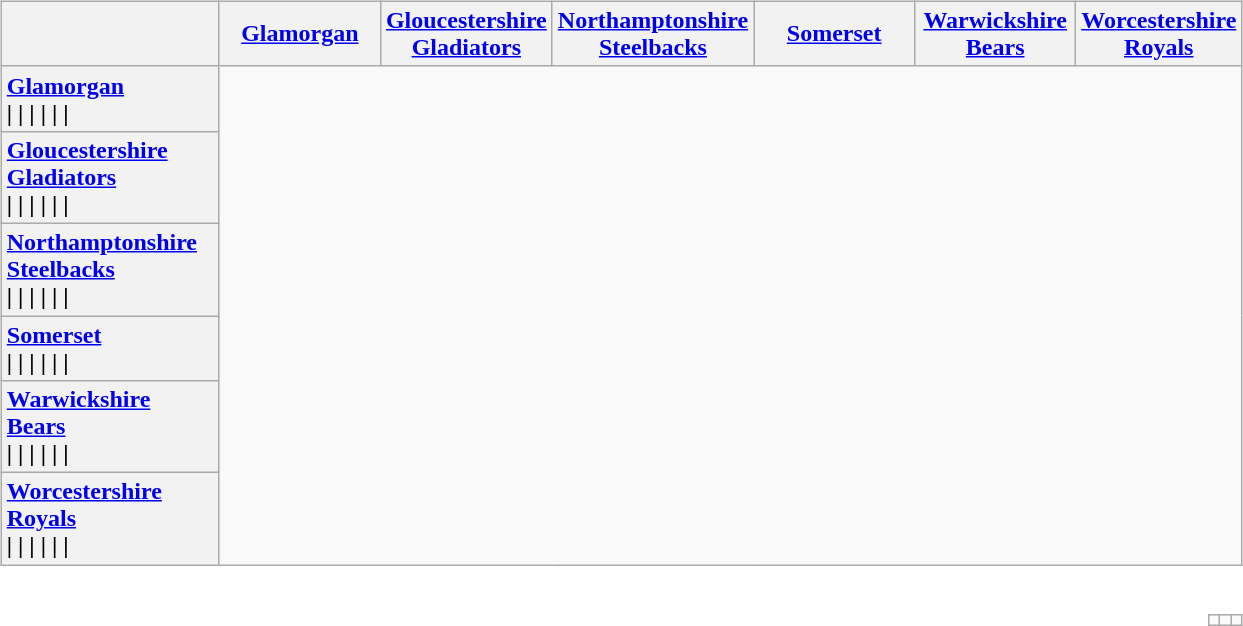<table style="padding:none;">
<tr>
<td colspan="3"><br><table class="wikitable" style="text-align:left;">
<tr>
<th style="width:138px; text-align:center;"></th>
<th width=100><a href='#'>Glamorgan</a></th>
<th width=100><a href='#'>Gloucestershire Gladiators</a></th>
<th width=100><a href='#'>Northamptonshire Steelbacks</a></th>
<th width=100><a href='#'>Somerset</a></th>
<th width=100><a href='#'>Warwickshire Bears</a></th>
<th width=100><a href='#'>Worcestershire Royals</a></th>
</tr>
<tr>
<th style="text-align:left"><a href='#'>Glamorgan</a><br> | 
 | 
 | 
 | 
 | 
 | </th>
</tr>
<tr>
<th style="text-align:left"><a href='#'>Gloucestershire Gladiators</a><br> | 
 | 
 | 
 | 
 | 
 | </th>
</tr>
<tr>
<th style="text-align:left"><a href='#'>Northamptonshire Steelbacks</a><br> | 
 | 
 | 
 | 
 | 
 | </th>
</tr>
<tr>
<th style="text-align:left"><a href='#'>Somerset</a><br> | 
 | 
 | 
 | 
 | 
 | </th>
</tr>
<tr>
<th style="text-align:left"><a href='#'>Warwickshire Bears</a><br> | 
 | 
 | 
 | 
 | 
 | </th>
</tr>
<tr>
<th style="text-align:left"><a href='#'>Worcestershire Royals</a><br> | 
 | 
 | 
 | 
 | 
 | </th>
</tr>
</table>
<table class="wikitable" style="float:right">
<tr style="text-align: center">
<td></td>
<td></td>
<td></td>
</tr>
</table>
</td>
</tr>
</table>
